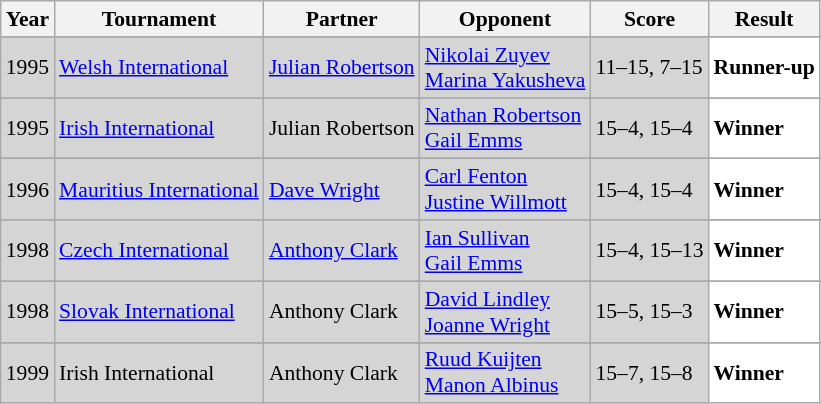<table class="sortable wikitable" style="font-size: 90%;">
<tr>
<th>Year</th>
<th>Tournament</th>
<th>Partner</th>
<th>Opponent</th>
<th>Score</th>
<th>Result</th>
</tr>
<tr>
</tr>
<tr style="background:#D5D5D5">
<td align="center">1995</td>
<td align="left"><a href='#'>Welsh International</a></td>
<td align="left"> <a href='#'>Julian Robertson</a></td>
<td align="left"> <a href='#'>Nikolai Zuyev</a> <br>  <a href='#'>Marina Yakusheva</a></td>
<td align="left">11–15, 7–15</td>
<td style="text-align:left; background:white"> <strong>Runner-up</strong></td>
</tr>
<tr>
</tr>
<tr style="background:#D5D5D5">
<td align="center">1995</td>
<td align="left"><a href='#'>Irish International</a></td>
<td align="left"> Julian Robertson</td>
<td align="left"> <a href='#'>Nathan Robertson</a> <br>  <a href='#'>Gail Emms</a></td>
<td align="left">15–4, 15–4</td>
<td style="text-align:left; background:white"> <strong>Winner</strong></td>
</tr>
<tr>
</tr>
<tr style="background:#D5D5D5">
<td align="center">1996</td>
<td align="left"><a href='#'>Mauritius International</a></td>
<td align="left"> <a href='#'>Dave Wright</a></td>
<td align="left"> <a href='#'>Carl Fenton</a> <br>  <a href='#'>Justine Willmott</a></td>
<td align="left">15–4, 15–4</td>
<td style="text-align:left; background:white"> <strong>Winner</strong></td>
</tr>
<tr>
</tr>
<tr style="background:#D5D5D5">
<td align="center">1998</td>
<td align="left"><a href='#'>Czech International</a></td>
<td align="left"> <a href='#'>Anthony Clark</a></td>
<td align="left"> <a href='#'>Ian Sullivan</a> <br>  <a href='#'>Gail Emms</a></td>
<td align="left">15–4, 15–13</td>
<td style="text-align:left; background:white"> <strong>Winner</strong></td>
</tr>
<tr>
</tr>
<tr style="background:#D5D5D5">
<td align="center">1998</td>
<td align="left"><a href='#'>Slovak International</a></td>
<td align="left"> Anthony Clark</td>
<td align="left"> <a href='#'>David Lindley</a> <br>  <a href='#'>Joanne Wright</a></td>
<td align="left">15–5, 15–3</td>
<td style="text-align:left; background:white"> <strong>Winner</strong></td>
</tr>
<tr>
</tr>
<tr style="background:#D5D5D5">
<td align="center">1999</td>
<td align="left">Irish International</td>
<td align="left"> Anthony Clark</td>
<td align="left"> <a href='#'>Ruud Kuijten</a> <br>  <a href='#'>Manon Albinus</a></td>
<td align="left">15–7, 15–8</td>
<td style="text-align:left; background:white"> <strong>Winner</strong></td>
</tr>
</table>
